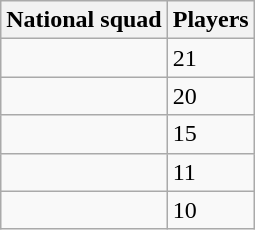<table class="wikitable sortable">
<tr>
<th>National squad</th>
<th>Players</th>
</tr>
<tr>
<td></td>
<td>21</td>
</tr>
<tr>
<td></td>
<td>20</td>
</tr>
<tr>
<td></td>
<td>15</td>
</tr>
<tr>
<td></td>
<td>11</td>
</tr>
<tr>
<td></td>
<td>10</td>
</tr>
</table>
